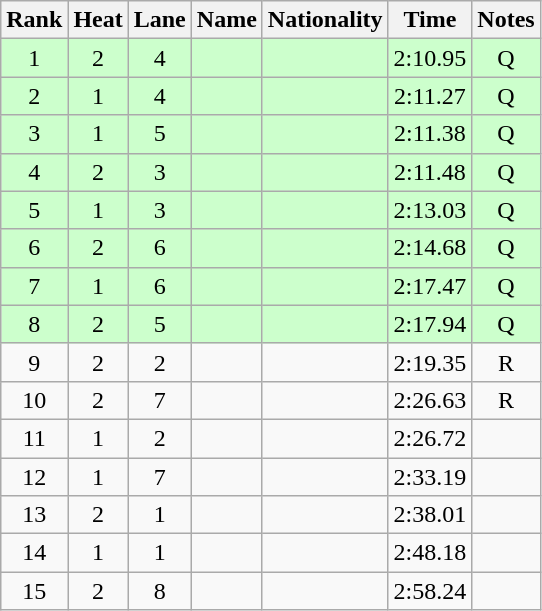<table class="wikitable sortable" style="text-align:center">
<tr>
<th>Rank</th>
<th>Heat</th>
<th>Lane</th>
<th>Name</th>
<th>Nationality</th>
<th>Time</th>
<th>Notes</th>
</tr>
<tr bgcolor=ccffcc>
<td>1</td>
<td>2</td>
<td>4</td>
<td align="left"></td>
<td align="left"></td>
<td>2:10.95</td>
<td>Q</td>
</tr>
<tr bgcolor=ccffcc>
<td>2</td>
<td>1</td>
<td>4</td>
<td align="left"></td>
<td align="left"></td>
<td>2:11.27</td>
<td>Q</td>
</tr>
<tr bgcolor=ccffcc>
<td>3</td>
<td>1</td>
<td>5</td>
<td align="left"></td>
<td align="left"></td>
<td>2:11.38</td>
<td>Q</td>
</tr>
<tr bgcolor=ccffcc>
<td>4</td>
<td>2</td>
<td>3</td>
<td align="left"></td>
<td align="left"></td>
<td>2:11.48</td>
<td>Q</td>
</tr>
<tr bgcolor=ccffcc>
<td>5</td>
<td>1</td>
<td>3</td>
<td align="left"></td>
<td align="left"></td>
<td>2:13.03</td>
<td>Q</td>
</tr>
<tr bgcolor=ccffcc>
<td>6</td>
<td>2</td>
<td>6</td>
<td align="left"></td>
<td align="left"></td>
<td>2:14.68</td>
<td>Q</td>
</tr>
<tr bgcolor=ccffcc>
<td>7</td>
<td>1</td>
<td>6</td>
<td align="left"></td>
<td align="left"></td>
<td>2:17.47</td>
<td>Q</td>
</tr>
<tr bgcolor=ccffcc>
<td>8</td>
<td>2</td>
<td>5</td>
<td align="left"></td>
<td align="left"></td>
<td>2:17.94</td>
<td>Q</td>
</tr>
<tr>
<td>9</td>
<td>2</td>
<td>2</td>
<td align="left"></td>
<td align="left"></td>
<td>2:19.35</td>
<td>R</td>
</tr>
<tr>
<td>10</td>
<td>2</td>
<td>7</td>
<td align="left"></td>
<td align="left"></td>
<td>2:26.63</td>
<td>R</td>
</tr>
<tr>
<td>11</td>
<td>1</td>
<td>2</td>
<td align="left"></td>
<td align="left"></td>
<td>2:26.72</td>
<td></td>
</tr>
<tr>
<td>12</td>
<td>1</td>
<td>7</td>
<td align="left"></td>
<td align="left"></td>
<td>2:33.19</td>
<td></td>
</tr>
<tr>
<td>13</td>
<td>2</td>
<td>1</td>
<td align="left"></td>
<td align="left"></td>
<td>2:38.01</td>
<td></td>
</tr>
<tr>
<td>14</td>
<td>1</td>
<td>1</td>
<td align="left"></td>
<td align="left"></td>
<td>2:48.18</td>
<td></td>
</tr>
<tr>
<td>15</td>
<td>2</td>
<td>8</td>
<td align="left"></td>
<td align="left"></td>
<td>2:58.24</td>
<td></td>
</tr>
</table>
